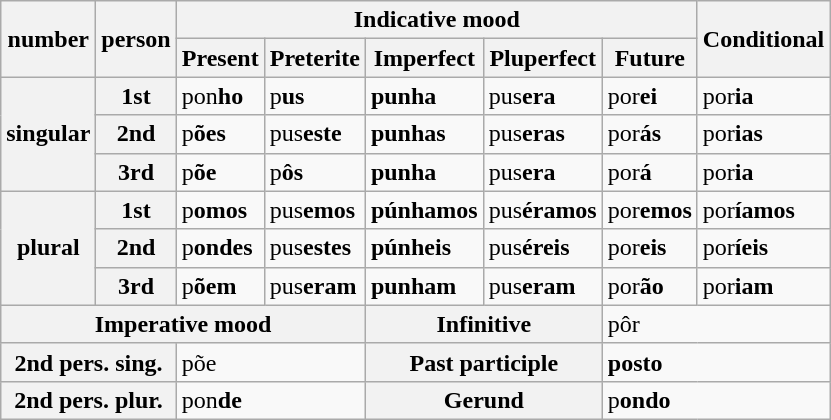<table class="wikitable">
<tr>
<th rowspan="2">number</th>
<th rowspan="2">person</th>
<th colspan="5">Indicative mood</th>
<th rowspan="2">Conditional</th>
</tr>
<tr>
<th>Present</th>
<th>Preterite</th>
<th>Imperfect</th>
<th>Pluperfect</th>
<th>Future</th>
</tr>
<tr>
<th rowspan="3">singular</th>
<th>1st</th>
<td>pon<strong>ho</strong></td>
<td>p<strong>us</strong></td>
<td><strong>punha</strong></td>
<td>pus<strong>era</strong></td>
<td>por<strong>ei</strong></td>
<td>por<strong>ia</strong></td>
</tr>
<tr>
<th>2nd</th>
<td>p<strong>ões</strong></td>
<td>pus<strong>este</strong></td>
<td><strong>punhas</strong></td>
<td>pus<strong>eras</strong></td>
<td>por<strong>ás</strong></td>
<td>por<strong>ias</strong></td>
</tr>
<tr>
<th>3rd</th>
<td>p<strong>õe</strong></td>
<td>p<strong>ôs</strong></td>
<td><strong>punha</strong></td>
<td>pus<strong>era</strong></td>
<td>por<strong>á</strong></td>
<td>por<strong>ia</strong></td>
</tr>
<tr>
<th rowspan="3">plural</th>
<th>1st</th>
<td>p<strong>omos</strong></td>
<td>pus<strong>emos</strong></td>
<td><strong>púnhamos</strong></td>
<td>pus<strong>éramos</strong></td>
<td>por<strong>emos</strong></td>
<td>por<strong>íamos</strong></td>
</tr>
<tr>
<th>2nd</th>
<td>p<strong>ondes</strong></td>
<td>pus<strong>estes</strong></td>
<td><strong>púnheis</strong></td>
<td>pus<strong>éreis</strong></td>
<td>por<strong>eis</strong></td>
<td>por<strong>íeis</strong></td>
</tr>
<tr>
<th>3rd</th>
<td>p<strong>õem</strong></td>
<td>pus<strong>eram</strong></td>
<td><strong>punham</strong></td>
<td>pus<strong>eram</strong></td>
<td>por<strong>ão</strong></td>
<td>por<strong>iam</strong></td>
</tr>
<tr align=left>
<th colspan="4">Imperative mood</th>
<th colspan="2">Infinitive</th>
<td colspan="2">pôr</td>
</tr>
<tr align=left>
<th colspan="2">2nd pers. sing.</th>
<td colspan="2">põe</td>
<th colspan="2">Past participle</th>
<td colspan="2"><strong>posto</strong></td>
</tr>
<tr align=left>
<th colspan="2">2nd pers. plur.</th>
<td colspan="2">pon<strong>de</strong></td>
<th colspan="2">Gerund</th>
<td colspan="2">p<strong>ondo</strong></td>
</tr>
</table>
